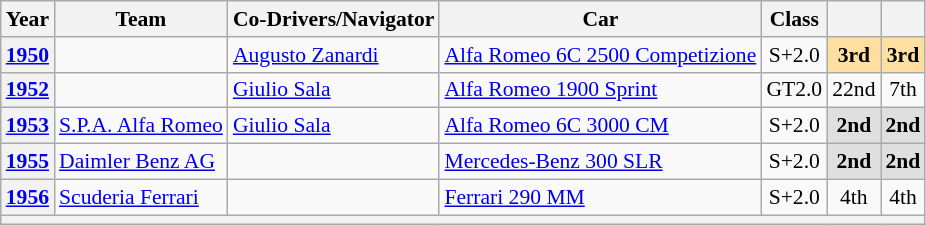<table class="wikitable" style="text-align:center; font-size:90%">
<tr>
<th>Year</th>
<th>Team</th>
<th>Co-Drivers/Navigator</th>
<th>Car</th>
<th>Class</th>
<th></th>
<th></th>
</tr>
<tr>
<th><a href='#'>1950</a></th>
<td align="left"></td>
<td align="left"> <a href='#'>Augusto Zanardi</a></td>
<td align="left"><a href='#'>Alfa Romeo 6C 2500 Competizione</a></td>
<td>S+2.0</td>
<td style="background:#ffdf9f;"><strong>3rd</strong></td>
<td style="background:#ffdf9f;"><strong>3rd</strong></td>
</tr>
<tr>
<th><a href='#'>1952</a></th>
<td align="left"></td>
<td align="left"> <a href='#'>Giulio Sala</a></td>
<td align="left"><a href='#'>Alfa Romeo 1900 Sprint</a></td>
<td>GT2.0</td>
<td>22nd</td>
<td>7th</td>
</tr>
<tr>
<th><a href='#'>1953</a></th>
<td align="left"> <a href='#'>S.P.A. Alfa Romeo</a></td>
<td align="left"> <a href='#'>Giulio Sala</a></td>
<td align="left"><a href='#'>Alfa Romeo 6C 3000 CM</a></td>
<td>S+2.0</td>
<td style="background:#dfdfdf;"><strong>2nd</strong></td>
<td style="background:#dfdfdf;"><strong>2nd</strong></td>
</tr>
<tr>
<th><a href='#'>1955</a></th>
<td align="left"> <a href='#'>Daimler Benz AG</a></td>
<td align="left"></td>
<td align="left"><a href='#'>Mercedes-Benz 300 SLR</a></td>
<td>S+2.0</td>
<td style="background:#dfdfdf;"><strong>2nd</strong></td>
<td style="background:#dfdfdf;"><strong>2nd</strong></td>
</tr>
<tr>
<th><a href='#'>1956</a></th>
<td align="left"> <a href='#'>Scuderia Ferrari</a></td>
<td align="left"></td>
<td align="left"><a href='#'>Ferrari 290 MM</a></td>
<td>S+2.0</td>
<td>4th</td>
<td>4th</td>
</tr>
<tr>
<th colspan="8"></th>
</tr>
</table>
